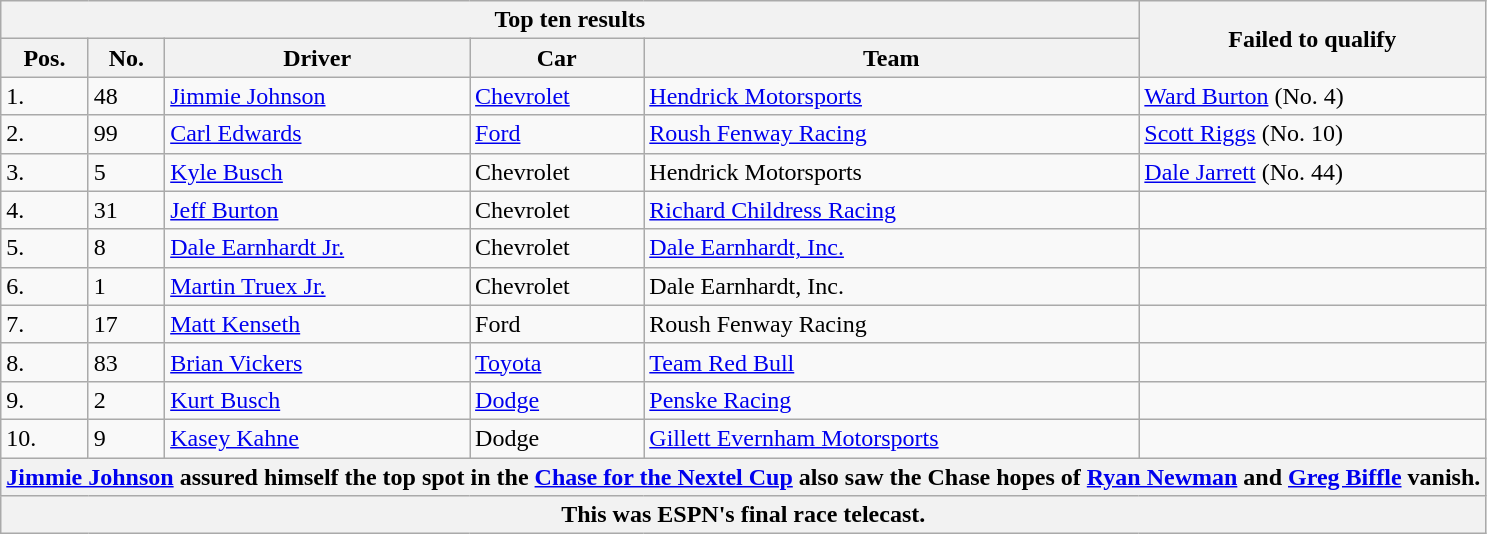<table class="wikitable">
<tr>
<th colspan=5>Top ten results</th>
<th rowspan=2>Failed to qualify</th>
</tr>
<tr>
<th>Pos.</th>
<th>No.</th>
<th>Driver</th>
<th>Car</th>
<th>Team</th>
</tr>
<tr>
<td>1.</td>
<td>48</td>
<td><a href='#'>Jimmie Johnson</a></td>
<td><a href='#'>Chevrolet</a></td>
<td><a href='#'>Hendrick Motorsports</a></td>
<td><a href='#'>Ward Burton</a> (No. 4)</td>
</tr>
<tr>
<td>2.</td>
<td>99</td>
<td><a href='#'>Carl Edwards</a></td>
<td><a href='#'>Ford</a></td>
<td><a href='#'>Roush Fenway Racing</a></td>
<td><a href='#'>Scott Riggs</a> (No. 10)</td>
</tr>
<tr>
<td>3.</td>
<td>5</td>
<td><a href='#'>Kyle Busch</a></td>
<td>Chevrolet</td>
<td>Hendrick Motorsports</td>
<td><a href='#'>Dale Jarrett</a> (No. 44)</td>
</tr>
<tr>
<td>4.</td>
<td>31</td>
<td><a href='#'>Jeff Burton</a></td>
<td>Chevrolet</td>
<td><a href='#'>Richard Childress Racing</a></td>
<td></td>
</tr>
<tr>
<td>5.</td>
<td>8</td>
<td><a href='#'>Dale Earnhardt Jr.</a></td>
<td>Chevrolet</td>
<td><a href='#'>Dale Earnhardt, Inc.</a></td>
<td></td>
</tr>
<tr>
<td>6.</td>
<td>1</td>
<td><a href='#'>Martin Truex Jr.</a></td>
<td>Chevrolet</td>
<td>Dale Earnhardt, Inc.</td>
<td></td>
</tr>
<tr>
<td>7.</td>
<td>17</td>
<td><a href='#'>Matt Kenseth</a></td>
<td>Ford</td>
<td>Roush Fenway Racing</td>
<td></td>
</tr>
<tr>
<td>8.</td>
<td>83</td>
<td><a href='#'>Brian Vickers</a></td>
<td><a href='#'>Toyota</a></td>
<td><a href='#'>Team Red Bull</a></td>
<td></td>
</tr>
<tr>
<td>9.</td>
<td>2</td>
<td><a href='#'>Kurt Busch</a></td>
<td><a href='#'>Dodge</a></td>
<td><a href='#'>Penske Racing</a></td>
<td></td>
</tr>
<tr>
<td>10.</td>
<td>9</td>
<td><a href='#'>Kasey Kahne</a></td>
<td>Dodge</td>
<td><a href='#'>Gillett Evernham Motorsports</a></td>
<td></td>
</tr>
<tr>
<th colspan=6><a href='#'>Jimmie Johnson</a> assured himself the top spot in the <a href='#'>Chase for the Nextel Cup</a> also saw the Chase hopes of <a href='#'>Ryan Newman</a> and <a href='#'>Greg Biffle</a> vanish.</th>
</tr>
<tr>
<th colspan=6>This was ESPN's final race telecast.</th>
</tr>
</table>
